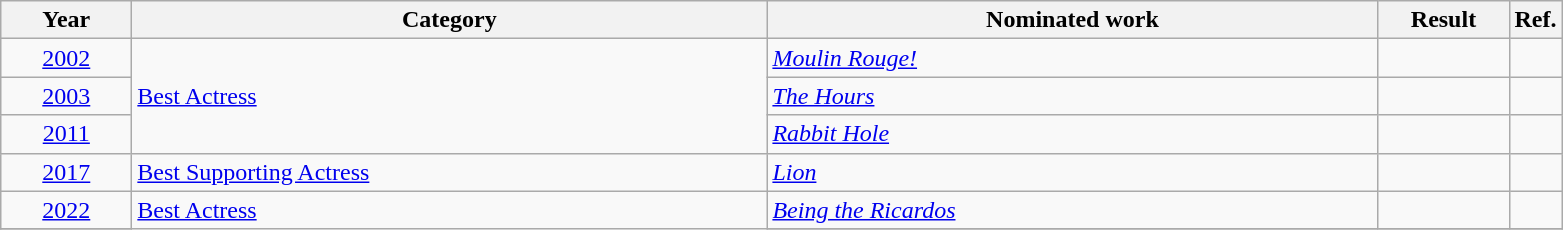<table class=wikitable>
<tr>
<th scope="col" style="width:5em;">Year</th>
<th scope="col" style="width:26em;">Category</th>
<th scope="col" style="width:25em;">Nominated work</th>
<th scope="col" style="width:5em;">Result</th>
<th>Ref.</th>
</tr>
<tr>
<td style="text-align:center;"><a href='#'>2002</a></td>
<td rowspan="3"><a href='#'>Best Actress</a></td>
<td><em><a href='#'>Moulin Rouge!</a></em></td>
<td></td>
<td style="text-align:center;"></td>
</tr>
<tr>
<td style="text-align:center;"><a href='#'>2003</a></td>
<td><em><a href='#'>The Hours</a></em></td>
<td></td>
<td style="text-align:center;"></td>
</tr>
<tr>
<td style="text-align:center;"><a href='#'>2011</a></td>
<td><em><a href='#'>Rabbit Hole</a></em></td>
<td></td>
<td style="text-align:center;"></td>
</tr>
<tr>
<td style="text-align:center;"><a href='#'>2017</a></td>
<td><a href='#'>Best Supporting Actress</a></td>
<td><em><a href='#'>Lion</a></em></td>
<td></td>
<td style="text-align:center;"></td>
</tr>
<tr>
<td style="text-align:center;"><a href='#'>2022</a></td>
<td rowspan="3"><a href='#'>Best Actress</a></td>
<td><em><a href='#'>Being the Ricardos</a></em></td>
<td></td>
<td style="text-align:center;"></td>
</tr>
<tr>
</tr>
</table>
